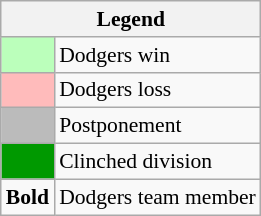<table class="wikitable" style="font-size:90%">
<tr>
<th colspan="2">Legend</th>
</tr>
<tr>
<td style="background:#bfb;"> </td>
<td>Dodgers win</td>
</tr>
<tr>
<td style="background:#fbb;"> </td>
<td>Dodgers loss</td>
</tr>
<tr>
<td style="background:#bbb;"> </td>
<td>Postponement</td>
</tr>
<tr>
<td style="background:#090;"> </td>
<td>Clinched division</td>
</tr>
<tr>
<td><strong>Bold</strong></td>
<td>Dodgers team member</td>
</tr>
</table>
